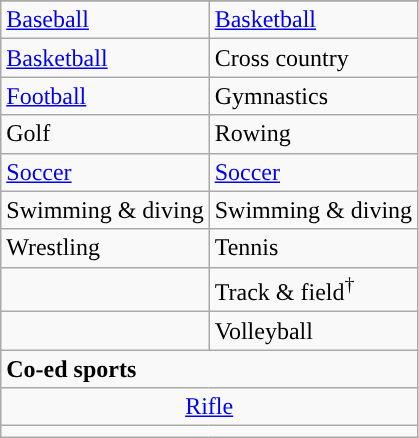<table class="wikitable" style=" ">
<tr>
</tr>
<tr>
<td><a href='#'>Baseball</a></td>
<td><a href='#'>Basketball</a></td>
</tr>
<tr>
<td><a href='#'>Basketball</a></td>
<td>Cross country</td>
</tr>
<tr>
<td><a href='#'>Football</a></td>
<td>Gymnastics</td>
</tr>
<tr>
<td>Golf</td>
<td>Rowing</td>
</tr>
<tr>
<td><a href='#'>Soccer</a></td>
<td><a href='#'>Soccer</a></td>
</tr>
<tr>
<td>Swimming & diving</td>
<td>Swimming & diving</td>
</tr>
<tr>
<td>Wrestling</td>
<td>Tennis</td>
</tr>
<tr>
<td></td>
<td>Track & field<sup>†</sup></td>
</tr>
<tr>
<td></td>
<td>Volleyball</td>
</tr>
<tr>
<td colspan="2"><strong>Co-ed sports</strong></td>
</tr>
<tr style="text-align:center">
<td colspan="2"><a href='#'>Rifle</a></td>
</tr>
<tr>
<td colspan="2"></td>
</tr>
</table>
